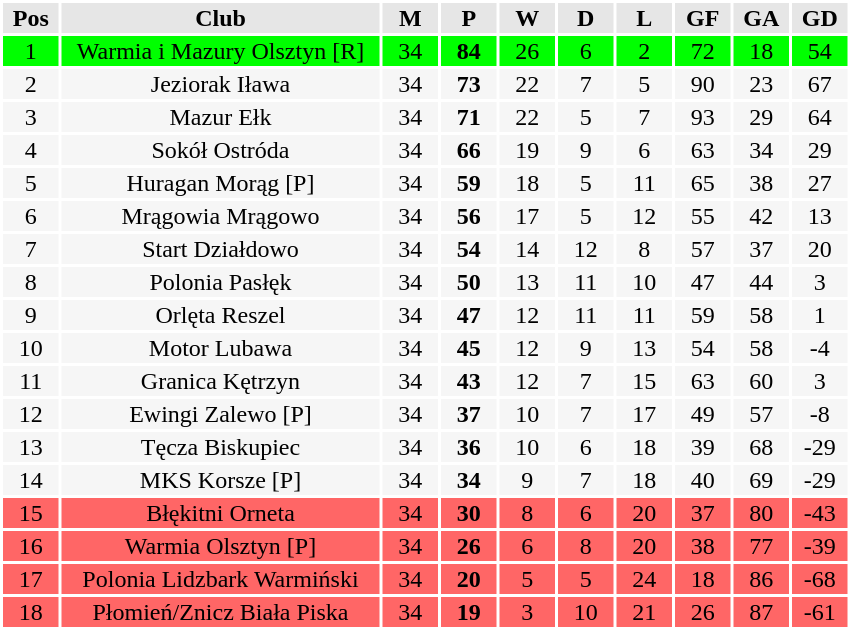<table class="toccolours" style="margin: 0;background:#ffffff;">
<tr bgcolor=#e6e6e6>
<th width=35px>Pos</th>
<th width=210px>Club</th>
<th width=35px>M</th>
<th width=35px>P</th>
<th width=35px>W</th>
<th width=35px>D</th>
<th width=35px>L</th>
<th width=35px>GF</th>
<th width=35px>GA</th>
<th width=35px>GD</th>
</tr>
<tr align=center bgcolor=#00FF00>
<td>1</td>
<td>Warmia i Mazury Olsztyn [R]</td>
<td>34</td>
<td><strong>84</strong></td>
<td>26</td>
<td>6</td>
<td>2</td>
<td>72</td>
<td>18</td>
<td>54</td>
</tr>
<tr align=center bgcolor=#f6f6f6>
<td>2</td>
<td>Jeziorak Iława</td>
<td>34</td>
<td><strong>73</strong></td>
<td>22</td>
<td>7</td>
<td>5</td>
<td>90</td>
<td>23</td>
<td>67</td>
</tr>
<tr align=center bgcolor=#f6f6f6>
<td>3</td>
<td>Mazur Ełk</td>
<td>34</td>
<td><strong>71</strong></td>
<td>22</td>
<td>5</td>
<td>7</td>
<td>93</td>
<td>29</td>
<td>64</td>
</tr>
<tr align=center bgcolor=#f6f6f6>
<td>4</td>
<td>Sokół Ostróda</td>
<td>34</td>
<td><strong>66</strong></td>
<td>19</td>
<td>9</td>
<td>6</td>
<td>63</td>
<td>34</td>
<td>29</td>
</tr>
<tr align=center bgcolor=#f6f6f6>
<td>5</td>
<td>Huragan Morąg [P]</td>
<td>34</td>
<td><strong>59</strong></td>
<td>18</td>
<td>5</td>
<td>11</td>
<td>65</td>
<td>38</td>
<td>27</td>
</tr>
<tr align=center bgcolor=#f6f6f6>
<td>6</td>
<td>Mrągowia Mrągowo</td>
<td>34</td>
<td><strong>56</strong></td>
<td>17</td>
<td>5</td>
<td>12</td>
<td>55</td>
<td>42</td>
<td>13</td>
</tr>
<tr align=center bgcolor=#f6f6f6>
<td>7</td>
<td>Start Działdowo</td>
<td>34</td>
<td><strong>54</strong></td>
<td>14</td>
<td>12</td>
<td>8</td>
<td>57</td>
<td>37</td>
<td>20</td>
</tr>
<tr align=center bgcolor=#f6f6f6>
<td>8</td>
<td>Polonia Pasłęk</td>
<td>34</td>
<td><strong>50</strong></td>
<td>13</td>
<td>11</td>
<td>10</td>
<td>47</td>
<td>44</td>
<td>3</td>
</tr>
<tr align=center bgcolor=#f6f6f6>
<td>9</td>
<td>Orlęta Reszel</td>
<td>34</td>
<td><strong>47</strong></td>
<td>12</td>
<td>11</td>
<td>11</td>
<td>59</td>
<td>58</td>
<td>1</td>
</tr>
<tr align=center bgcolor=#f6f6f6>
<td>10</td>
<td>Motor Lubawa</td>
<td>34</td>
<td><strong>45</strong></td>
<td>12</td>
<td>9</td>
<td>13</td>
<td>54</td>
<td>58</td>
<td>-4</td>
</tr>
<tr align=center bgcolor=#f6f6f6>
<td>11</td>
<td>Granica Kętrzyn</td>
<td>34</td>
<td><strong>43</strong></td>
<td>12</td>
<td>7</td>
<td>15</td>
<td>63</td>
<td>60</td>
<td>3</td>
</tr>
<tr align=center bgcolor=#f6f6f6>
<td>12</td>
<td>Ewingi Zalewo [P]</td>
<td>34</td>
<td><strong>37</strong></td>
<td>10</td>
<td>7</td>
<td>17</td>
<td>49</td>
<td>57</td>
<td>-8</td>
</tr>
<tr align=center bgcolor=#f6f6f6>
<td>13</td>
<td>Tęcza Biskupiec</td>
<td>34</td>
<td><strong>36</strong></td>
<td>10</td>
<td>6</td>
<td>18</td>
<td>39</td>
<td>68</td>
<td>-29</td>
</tr>
<tr align=center bgcolor=#f6f6f6>
<td>14</td>
<td>MKS Korsze [P]</td>
<td>34</td>
<td><strong>34</strong></td>
<td>9</td>
<td>7</td>
<td>18</td>
<td>40</td>
<td>69</td>
<td>-29</td>
</tr>
<tr align=center bgcolor=#ff6666>
<td>15</td>
<td>Błękitni Orneta</td>
<td>34</td>
<td><strong>30</strong></td>
<td>8</td>
<td>6</td>
<td>20</td>
<td>37</td>
<td>80</td>
<td>-43</td>
</tr>
<tr align=center bgcolor=#ff6666>
<td>16</td>
<td>Warmia Olsztyn [P]</td>
<td>34</td>
<td><strong>26</strong></td>
<td>6</td>
<td>8</td>
<td>20</td>
<td>38</td>
<td>77</td>
<td>-39</td>
</tr>
<tr align=center bgcolor=#ff6666>
<td>17</td>
<td>Polonia Lidzbark Warmiński</td>
<td>34</td>
<td><strong>20</strong></td>
<td>5</td>
<td>5</td>
<td>24</td>
<td>18</td>
<td>86</td>
<td>-68</td>
</tr>
<tr align=center bgcolor=#ff6666>
<td>18</td>
<td>Płomień/Znicz Biała Piska</td>
<td>34</td>
<td><strong>19</strong></td>
<td>3</td>
<td>10</td>
<td>21</td>
<td>26</td>
<td>87</td>
<td>-61</td>
</tr>
</table>
